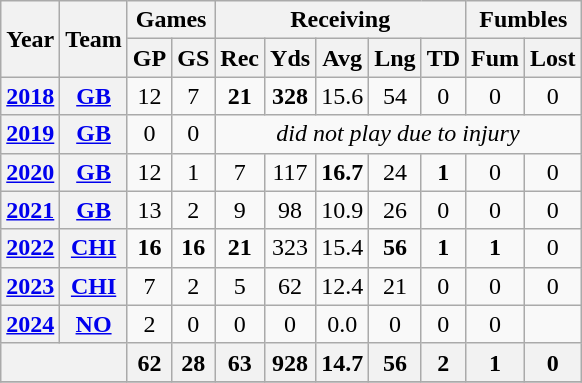<table class="wikitable" style="text-align:center;">
<tr>
<th rowspan="2">Year</th>
<th rowspan="2">Team</th>
<th colspan="2">Games</th>
<th colspan="5">Receiving</th>
<th colspan="2">Fumbles</th>
</tr>
<tr>
<th>GP</th>
<th>GS</th>
<th>Rec</th>
<th>Yds</th>
<th>Avg</th>
<th>Lng</th>
<th>TD</th>
<th>Fum</th>
<th>Lost</th>
</tr>
<tr>
<th><a href='#'>2018</a></th>
<th><a href='#'>GB</a></th>
<td>12</td>
<td>7</td>
<td><strong>21</strong></td>
<td><strong>328</strong></td>
<td>15.6</td>
<td>54</td>
<td>0</td>
<td>0</td>
<td>0</td>
</tr>
<tr>
<th><a href='#'>2019</a></th>
<th><a href='#'>GB</a></th>
<td>0</td>
<td>0</td>
<td colspan="7"><em>did not play due to injury</em></td>
</tr>
<tr>
<th><a href='#'>2020</a></th>
<th><a href='#'>GB</a></th>
<td>12</td>
<td>1</td>
<td>7</td>
<td>117</td>
<td><strong>16.7</strong></td>
<td>24</td>
<td><strong>1</strong></td>
<td>0</td>
<td>0</td>
</tr>
<tr>
<th><a href='#'>2021</a></th>
<th><a href='#'>GB</a></th>
<td>13</td>
<td>2</td>
<td>9</td>
<td>98</td>
<td>10.9</td>
<td>26</td>
<td>0</td>
<td>0</td>
<td>0</td>
</tr>
<tr>
<th><a href='#'>2022</a></th>
<th><a href='#'>CHI</a></th>
<td><strong>16</strong></td>
<td><strong>16</strong></td>
<td><strong>21</strong></td>
<td>323</td>
<td>15.4</td>
<td><strong>56</strong></td>
<td><strong>1</strong></td>
<td><strong>1</strong></td>
<td>0</td>
</tr>
<tr>
<th><a href='#'>2023</a></th>
<th><a href='#'>CHI</a></th>
<td>7</td>
<td>2</td>
<td>5</td>
<td>62</td>
<td>12.4</td>
<td>21</td>
<td>0</td>
<td>0</td>
<td>0</td>
</tr>
<tr>
<th><a href='#'>2024</a></th>
<th><a href='#'>NO</a></th>
<td>2</td>
<td>0</td>
<td>0</td>
<td>0</td>
<td>0.0</td>
<td>0</td>
<td>0</td>
<td>0</td>
<td 0></td>
</tr>
<tr>
<th colspan="2"></th>
<th>62</th>
<th>28</th>
<th>63</th>
<th>928</th>
<th>14.7</th>
<th>56</th>
<th>2</th>
<th>1</th>
<th>0</th>
</tr>
<tr>
</tr>
</table>
